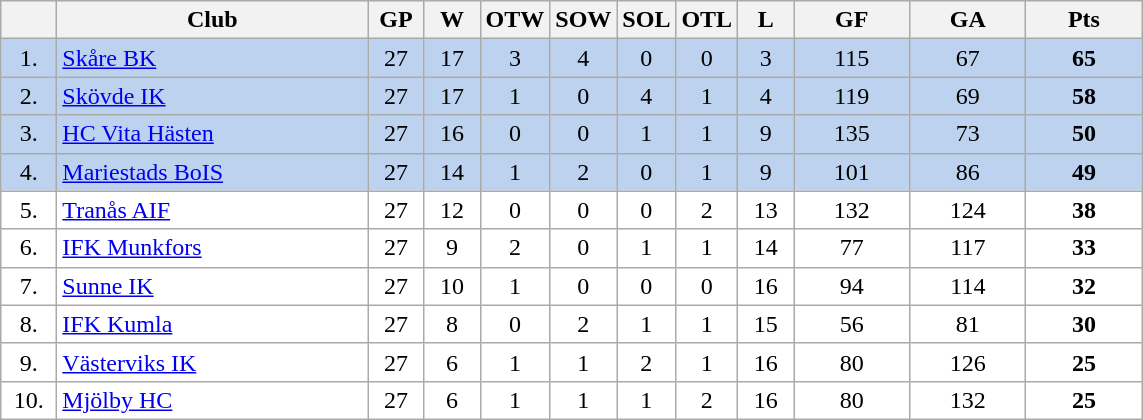<table class="wikitable">
<tr>
<th width="30"></th>
<th width="200">Club</th>
<th width="30">GP</th>
<th width="30">W</th>
<th width="30">OTW</th>
<th width="30">SOW</th>
<th width="30">SOL</th>
<th width="30">OTL</th>
<th width="30">L</th>
<th width="70">GF</th>
<th width="70">GA</th>
<th width="70">Pts</th>
</tr>
<tr bgcolor="#BCD2EE" align="center">
<td>1.</td>
<td align="left"><a href='#'>Skåre BK</a></td>
<td>27</td>
<td>17</td>
<td>3</td>
<td>4</td>
<td>0</td>
<td>0</td>
<td>3</td>
<td>115</td>
<td>67</td>
<td><strong>65</strong></td>
</tr>
<tr bgcolor="#BCD2EE" align="center">
<td>2.</td>
<td align="left"><a href='#'>Skövde IK</a></td>
<td>27</td>
<td>17</td>
<td>1</td>
<td>0</td>
<td>4</td>
<td>1</td>
<td>4</td>
<td>119</td>
<td>69</td>
<td><strong>58</strong></td>
</tr>
<tr bgcolor="#BCD2EE" align="center">
<td>3.</td>
<td align="left"><a href='#'>HC Vita Hästen</a></td>
<td>27</td>
<td>16</td>
<td>0</td>
<td>0</td>
<td>1</td>
<td>1</td>
<td>9</td>
<td>135</td>
<td>73</td>
<td><strong>50</strong></td>
</tr>
<tr bgcolor="#BCD2EE" align="center">
<td>4.</td>
<td align="left"><a href='#'>Mariestads BoIS</a></td>
<td>27</td>
<td>14</td>
<td>1</td>
<td>2</td>
<td>0</td>
<td>1</td>
<td>9</td>
<td>101</td>
<td>86</td>
<td><strong>49</strong></td>
</tr>
<tr bgcolor="#FFFFFF" align="center">
<td>5.</td>
<td align="left"><a href='#'>Tranås AIF</a></td>
<td>27</td>
<td>12</td>
<td>0</td>
<td>0</td>
<td>0</td>
<td>2</td>
<td>13</td>
<td>132</td>
<td>124</td>
<td><strong>38</strong></td>
</tr>
<tr bgcolor="#FFFFFF" align="center">
<td>6.</td>
<td align="left"><a href='#'>IFK Munkfors</a></td>
<td>27</td>
<td>9</td>
<td>2</td>
<td>0</td>
<td>1</td>
<td>1</td>
<td>14</td>
<td>77</td>
<td>117</td>
<td><strong>33</strong></td>
</tr>
<tr bgcolor="#FFFFFF" align="center">
<td>7.</td>
<td align="left"><a href='#'>Sunne IK</a></td>
<td>27</td>
<td>10</td>
<td>1</td>
<td>0</td>
<td>0</td>
<td>0</td>
<td>16</td>
<td>94</td>
<td>114</td>
<td><strong>32</strong></td>
</tr>
<tr bgcolor="#FFFFFF" align="center">
<td>8.</td>
<td align="left"><a href='#'>IFK Kumla</a></td>
<td>27</td>
<td>8</td>
<td>0</td>
<td>2</td>
<td>1</td>
<td>1</td>
<td>15</td>
<td>56</td>
<td>81</td>
<td><strong>30</strong></td>
</tr>
<tr bgcolor="#FFFFFF" align="center">
<td>9.</td>
<td align="left"><a href='#'>Västerviks IK</a></td>
<td>27</td>
<td>6</td>
<td>1</td>
<td>1</td>
<td>2</td>
<td>1</td>
<td>16</td>
<td>80</td>
<td>126</td>
<td><strong>25</strong></td>
</tr>
<tr bgcolor="#FFFFFF" align="center">
<td>10.</td>
<td align="left"><a href='#'>Mjölby HC</a></td>
<td>27</td>
<td>6</td>
<td>1</td>
<td>1</td>
<td>1</td>
<td>2</td>
<td>16</td>
<td>80</td>
<td>132</td>
<td><strong>25</strong></td>
</tr>
</table>
